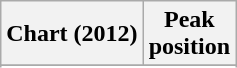<table class="wikitable sortable">
<tr>
<th scope="col">Chart (2012)</th>
<th scope="col">Peak<br>position</th>
</tr>
<tr>
</tr>
<tr>
</tr>
</table>
